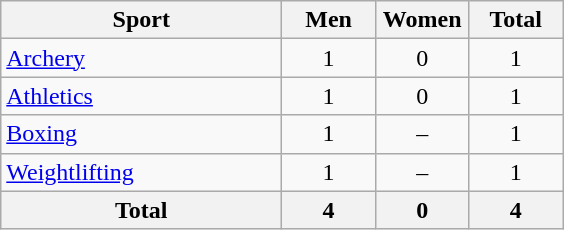<table class="wikitable sortable" style="text-align:center;">
<tr>
<th width=180>Sport</th>
<th width=55>Men</th>
<th width=55>Women</th>
<th width=55>Total</th>
</tr>
<tr>
<td align=left><a href='#'>Archery</a></td>
<td>1</td>
<td>0</td>
<td>1</td>
</tr>
<tr>
<td align=left><a href='#'>Athletics</a></td>
<td>1</td>
<td>0</td>
<td>1</td>
</tr>
<tr>
<td align=left><a href='#'>Boxing</a></td>
<td>1</td>
<td>–</td>
<td>1</td>
</tr>
<tr>
<td align=left><a href='#'>Weightlifting</a></td>
<td>1</td>
<td>–</td>
<td>1</td>
</tr>
<tr>
<th>Total</th>
<th>4</th>
<th>0</th>
<th>4</th>
</tr>
</table>
